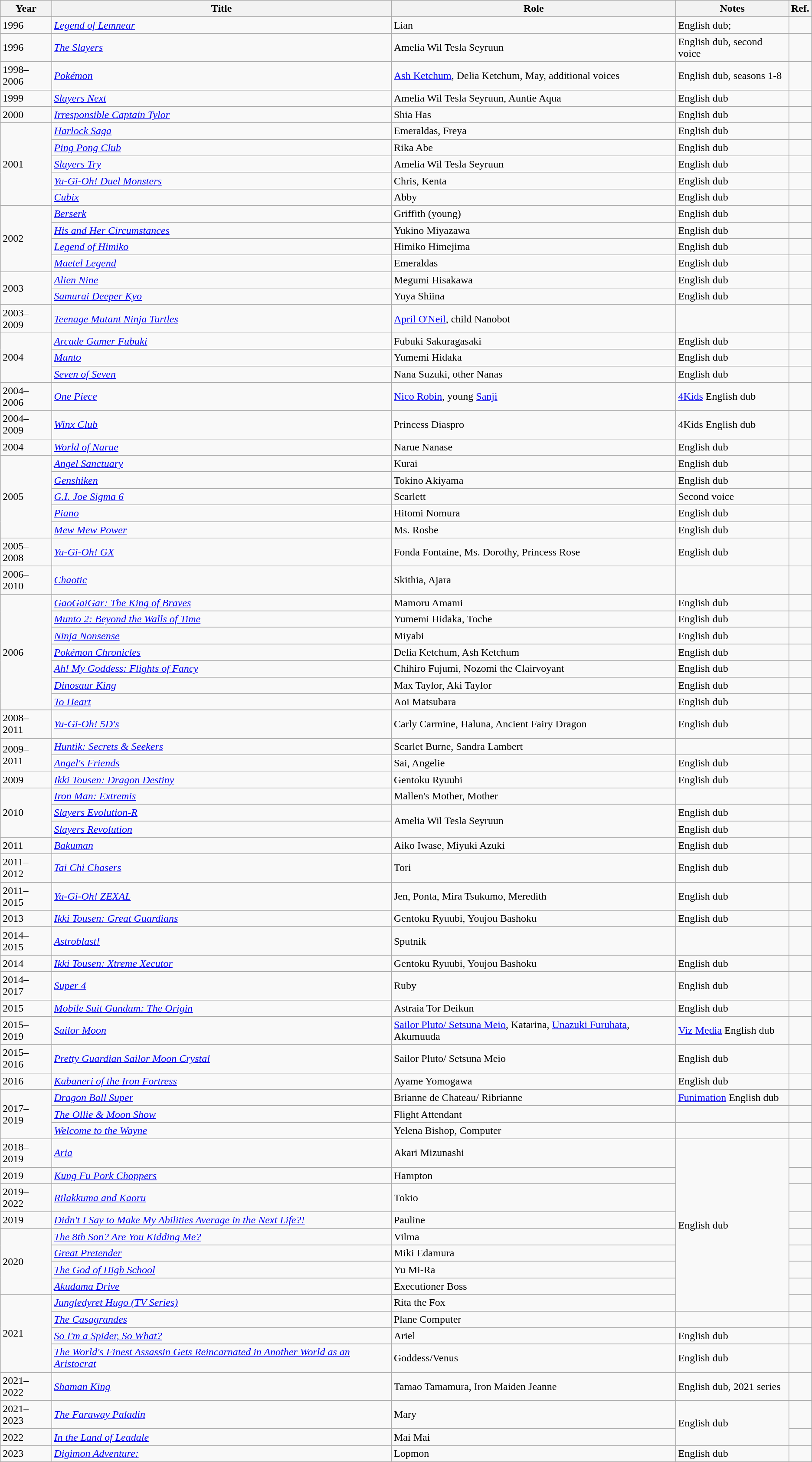<table class="wikitable">
<tr>
<th>Year</th>
<th>Title</th>
<th>Role</th>
<th>Notes</th>
<th>Ref.</th>
</tr>
<tr>
<td>1996</td>
<td><em><a href='#'>Legend of Lemnear</a></em></td>
<td>Lian</td>
<td>English dub;</td>
<td></td>
</tr>
<tr>
<td>1996</td>
<td><em><a href='#'>The Slayers</a></em></td>
<td>Amelia Wil Tesla Seyruun</td>
<td>English dub, second voice</td>
<td></td>
</tr>
<tr>
<td>1998–2006</td>
<td><em><a href='#'>Pokémon</a></em></td>
<td><a href='#'>Ash Ketchum</a>, Delia Ketchum, May, additional voices</td>
<td>English dub, seasons 1-8</td>
<td></td>
</tr>
<tr>
<td>1999</td>
<td><em><a href='#'>Slayers Next</a></em></td>
<td>Amelia Wil Tesla Seyruun, Auntie Aqua</td>
<td>English dub</td>
<td></td>
</tr>
<tr>
<td>2000</td>
<td><em><a href='#'>Irresponsible Captain Tylor</a></em></td>
<td>Shia Has</td>
<td>English dub</td>
<td></td>
</tr>
<tr>
<td rowspan="5">2001</td>
<td><em><a href='#'>Harlock Saga</a></em></td>
<td>Emeraldas, Freya</td>
<td>English dub</td>
<td></td>
</tr>
<tr>
<td><em><a href='#'>Ping Pong Club</a></em></td>
<td>Rika Abe</td>
<td>English dub</td>
<td></td>
</tr>
<tr>
<td><em><a href='#'>Slayers Try</a></em></td>
<td>Amelia Wil Tesla Seyruun</td>
<td>English dub</td>
<td></td>
</tr>
<tr>
<td><em><a href='#'>Yu-Gi-Oh! Duel Monsters</a></em></td>
<td>Chris, Kenta</td>
<td>English dub</td>
<td></td>
</tr>
<tr>
<td><em><a href='#'>Cubix</a></em></td>
<td>Abby</td>
<td>English dub</td>
<td></td>
</tr>
<tr>
<td rowspan="4">2002</td>
<td><em><a href='#'>Berserk</a></em></td>
<td>Griffith (young)</td>
<td>English dub</td>
<td></td>
</tr>
<tr>
<td><em><a href='#'>His and Her Circumstances</a></em></td>
<td>Yukino Miyazawa</td>
<td>English dub</td>
<td></td>
</tr>
<tr>
<td><em><a href='#'>Legend of Himiko</a></em></td>
<td>Himiko Himejima</td>
<td>English dub</td>
<td></td>
</tr>
<tr>
<td><em><a href='#'>Maetel Legend</a></em></td>
<td>Emeraldas</td>
<td>English dub</td>
<td></td>
</tr>
<tr>
<td rowspan="2">2003</td>
<td><em><a href='#'>Alien Nine</a></em></td>
<td>Megumi Hisakawa</td>
<td>English dub</td>
<td></td>
</tr>
<tr>
<td><em><a href='#'>Samurai Deeper Kyo</a></em></td>
<td>Yuya Shiina</td>
<td>English dub</td>
<td></td>
</tr>
<tr>
<td>2003–2009</td>
<td><em><a href='#'>Teenage Mutant Ninja Turtles</a></em></td>
<td><a href='#'>April O'Neil</a>, child Nanobot</td>
<td></td>
<td></td>
</tr>
<tr>
<td rowspan="3">2004</td>
<td><em><a href='#'>Arcade Gamer Fubuki</a></em></td>
<td>Fubuki Sakuragasaki</td>
<td>English dub</td>
<td></td>
</tr>
<tr>
<td><em><a href='#'>Munto</a></em></td>
<td>Yumemi Hidaka</td>
<td>English dub</td>
<td></td>
</tr>
<tr>
<td><em><a href='#'>Seven of Seven</a></em></td>
<td>Nana Suzuki, other Nanas</td>
<td>English dub</td>
<td></td>
</tr>
<tr>
<td>2004–2006</td>
<td><em><a href='#'>One Piece</a></em></td>
<td><a href='#'>Nico Robin</a>, young <a href='#'>Sanji</a></td>
<td><a href='#'>4Kids</a> English dub</td>
<td></td>
</tr>
<tr>
<td>2004–2009</td>
<td><em><a href='#'>Winx Club</a></em></td>
<td>Princess Diaspro</td>
<td>4Kids English dub</td>
<td></td>
</tr>
<tr>
<td>2004</td>
<td><em><a href='#'>World of Narue</a></em></td>
<td>Narue Nanase</td>
<td>English dub</td>
<td></td>
</tr>
<tr>
<td rowspan="5">2005</td>
<td><em><a href='#'>Angel Sanctuary</a></em></td>
<td>Kurai</td>
<td>English dub</td>
<td></td>
</tr>
<tr>
<td><em><a href='#'>Genshiken</a></em></td>
<td>Tokino Akiyama</td>
<td>English dub</td>
<td></td>
</tr>
<tr>
<td><em><a href='#'>G.I. Joe Sigma 6</a></em></td>
<td>Scarlett</td>
<td>Second voice</td>
<td></td>
</tr>
<tr>
<td><em><a href='#'>Piano</a></em></td>
<td>Hitomi Nomura</td>
<td>English dub</td>
<td></td>
</tr>
<tr>
<td><em><a href='#'>Mew Mew Power</a></em></td>
<td>Ms. Rosbe</td>
<td>English dub</td>
<td></td>
</tr>
<tr>
<td>2005–2008</td>
<td><em><a href='#'>Yu-Gi-Oh! GX</a></em></td>
<td>Fonda Fontaine, Ms. Dorothy, Princess Rose</td>
<td>English dub</td>
<td></td>
</tr>
<tr>
<td>2006–2010</td>
<td><em><a href='#'>Chaotic</a></em></td>
<td>Skithia, Ajara</td>
<td></td>
<td></td>
</tr>
<tr>
<td rowspan="7">2006</td>
<td><em><a href='#'>GaoGaiGar: The King of Braves</a></em></td>
<td>Mamoru Amami</td>
<td>English dub</td>
<td></td>
</tr>
<tr>
<td><em><a href='#'>Munto 2: Beyond the Walls of Time</a></em></td>
<td>Yumemi Hidaka, Toche</td>
<td>English dub</td>
<td></td>
</tr>
<tr>
<td><em><a href='#'>Ninja Nonsense</a></em></td>
<td>Miyabi</td>
<td>English dub</td>
<td></td>
</tr>
<tr>
<td><em><a href='#'>Pokémon Chronicles</a></em></td>
<td>Delia Ketchum, Ash Ketchum</td>
<td>English dub</td>
<td></td>
</tr>
<tr>
<td><em><a href='#'>Ah! My Goddess: Flights of Fancy</a></em></td>
<td>Chihiro Fujumi, Nozomi the Clairvoyant</td>
<td>English dub</td>
<td></td>
</tr>
<tr>
<td><em><a href='#'>Dinosaur King</a></em></td>
<td>Max Taylor, Aki Taylor</td>
<td>English dub</td>
<td></td>
</tr>
<tr>
<td><em><a href='#'>To Heart</a></em></td>
<td>Aoi Matsubara</td>
<td>English dub</td>
<td></td>
</tr>
<tr>
<td>2008–2011</td>
<td><em><a href='#'>Yu-Gi-Oh! 5D's</a></em></td>
<td>Carly Carmine, Haluna, Ancient Fairy Dragon</td>
<td>English dub</td>
<td></td>
</tr>
<tr>
<td rowspan="2">2009–2011</td>
<td><em><a href='#'>Huntik: Secrets & Seekers</a></em></td>
<td>Scarlet Burne, Sandra Lambert</td>
<td></td>
<td></td>
</tr>
<tr>
<td><em><a href='#'>Angel's Friends</a></em></td>
<td>Sai, Angelie</td>
<td>English dub</td>
<td></td>
</tr>
<tr>
<td>2009</td>
<td><em><a href='#'>Ikki Tousen: Dragon Destiny</a></em></td>
<td>Gentoku Ryuubi</td>
<td>English dub</td>
<td></td>
</tr>
<tr>
<td rowspan="3">2010</td>
<td><em><a href='#'>Iron Man: Extremis</a></em></td>
<td>Mallen's Mother, Mother</td>
<td></td>
<td></td>
</tr>
<tr>
<td><em><a href='#'>Slayers Evolution-R</a></em></td>
<td rowspan=2>Amelia Wil Tesla Seyruun</td>
<td>English dub</td>
<td></td>
</tr>
<tr>
<td><em><a href='#'>Slayers Revolution</a></em></td>
<td>English dub</td>
<td></td>
</tr>
<tr>
<td>2011</td>
<td><em><a href='#'>Bakuman</a></em></td>
<td>Aiko Iwase, Miyuki Azuki</td>
<td>English dub</td>
<td></td>
</tr>
<tr>
<td>2011–2012</td>
<td><em><a href='#'>Tai Chi Chasers</a></em></td>
<td>Tori</td>
<td>English dub</td>
<td></td>
</tr>
<tr>
<td>2011–2015</td>
<td><em><a href='#'>Yu-Gi-Oh! ZEXAL</a></em></td>
<td>Jen, Ponta, Mira Tsukumo, Meredith</td>
<td>English dub</td>
<td></td>
</tr>
<tr>
<td>2013</td>
<td><em><a href='#'>Ikki Tousen: Great Guardians</a></em></td>
<td>Gentoku Ryuubi, Youjou Bashoku</td>
<td>English dub</td>
<td></td>
</tr>
<tr>
<td>2014–2015</td>
<td><em><a href='#'>Astroblast!</a></em></td>
<td>Sputnik</td>
<td></td>
<td></td>
</tr>
<tr>
<td>2014</td>
<td><em><a href='#'>Ikki Tousen: Xtreme Xecutor</a></em></td>
<td>Gentoku Ryuubi, Youjou Bashoku</td>
<td>English dub</td>
<td></td>
</tr>
<tr>
<td>2014–2017</td>
<td><em><a href='#'>Super 4</a></em></td>
<td>Ruby</td>
<td>English dub</td>
<td></td>
</tr>
<tr>
<td>2015</td>
<td><em><a href='#'>Mobile Suit Gundam: The Origin</a></em></td>
<td>Astraia Tor Deikun</td>
<td>English dub</td>
<td></td>
</tr>
<tr>
<td>2015–2019</td>
<td><em><a href='#'>Sailor Moon</a></em></td>
<td><a href='#'>Sailor Pluto/ Setsuna Meio</a>, Katarina, <a href='#'>Unazuki Furuhata</a>, Akumuuda</td>
<td><a href='#'>Viz Media</a> English dub</td>
<td></td>
</tr>
<tr>
<td>2015–2016</td>
<td><em><a href='#'>Pretty Guardian Sailor Moon Crystal</a></em></td>
<td Sailor Pluto>Sailor Pluto/ Setsuna Meio</td>
<td>English dub</td>
<td></td>
</tr>
<tr>
<td>2016</td>
<td><em><a href='#'>Kabaneri of the Iron Fortress</a></em></td>
<td>Ayame Yomogawa</td>
<td>English dub</td>
<td></td>
</tr>
<tr>
<td rowspan="3">2017–2019</td>
<td><em><a href='#'>Dragon Ball Super</a></em></td>
<td>Brianne de Chateau/ Ribrianne</td>
<td><a href='#'>Funimation</a> English dub</td>
<td></td>
</tr>
<tr>
<td><em><a href='#'>The Ollie & Moon Show</a></em></td>
<td>Flight Attendant</td>
<td></td>
<td></td>
</tr>
<tr>
<td><em><a href='#'>Welcome to the Wayne</a></em></td>
<td>Yelena Bishop, Computer</td>
<td></td>
<td></td>
</tr>
<tr>
<td>2018–2019</td>
<td><em><a href='#'>Aria</a></em></td>
<td>Akari Mizunashi</td>
<td rowspan="9">English dub</td>
<td></td>
</tr>
<tr>
<td>2019</td>
<td><em><a href='#'>Kung Fu Pork Choppers</a></em></td>
<td>Hampton</td>
<td></td>
</tr>
<tr>
<td>2019–2022</td>
<td><em><a href='#'>Rilakkuma and Kaoru</a></em></td>
<td>Tokio</td>
<td></td>
</tr>
<tr>
<td>2019</td>
<td><em><a href='#'>Didn't I Say to Make My Abilities Average in the Next Life?!</a></em></td>
<td>Pauline</td>
<td></td>
</tr>
<tr>
<td rowspan="4">2020</td>
<td><em><a href='#'>The 8th Son? Are You Kidding Me?</a></em></td>
<td>Vilma</td>
<td></td>
</tr>
<tr>
<td><em><a href='#'>Great Pretender</a></em></td>
<td>Miki Edamura</td>
<td></td>
</tr>
<tr>
<td><em><a href='#'>The God of High School</a></em></td>
<td>Yu Mi-Ra</td>
<td></td>
</tr>
<tr>
<td><em><a href='#'>Akudama Drive</a></em></td>
<td>Executioner Boss</td>
<td></td>
</tr>
<tr>
<td rowspan="4">2021</td>
<td><em><a href='#'>Jungledyret Hugo (TV Series)</a></em></td>
<td>Rita the Fox</td>
<td></td>
</tr>
<tr>
<td><em><a href='#'>The Casagrandes</a></em></td>
<td>Plane Computer</td>
<td></td>
<td></td>
</tr>
<tr>
<td><em><a href='#'>So I'm a Spider, So What?</a></em></td>
<td>Ariel</td>
<td>English dub</td>
<td></td>
</tr>
<tr>
<td><em><a href='#'>The World's Finest Assassin Gets Reincarnated in Another World as an Aristocrat</a></em></td>
<td>Goddess/Venus</td>
<td>English dub</td>
<td></td>
</tr>
<tr>
<td>2021–2022</td>
<td><em><a href='#'>Shaman King</a></em></td>
<td>Tamao Tamamura, Iron Maiden Jeanne</td>
<td>English dub, 2021 series</td>
<td></td>
</tr>
<tr>
<td>2021–2023</td>
<td><em><a href='#'>The Faraway Paladin</a></em></td>
<td>Mary</td>
<td rowspan="2">English dub</td>
<td></td>
</tr>
<tr>
<td>2022</td>
<td><em><a href='#'>In the Land of Leadale</a></em></td>
<td>Mai Mai</td>
<td></td>
</tr>
<tr>
<td>2023</td>
<td><em><a href='#'>Digimon Adventure:</a></em></td>
<td>Lopmon</td>
<td>English dub</td>
<td></td>
</tr>
</table>
